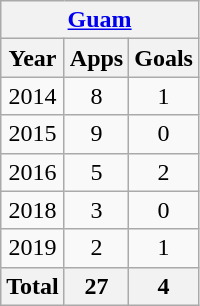<table class="wikitable" style="text-align:center">
<tr>
<th colspan=3><a href='#'>Guam</a></th>
</tr>
<tr>
<th>Year</th>
<th>Apps</th>
<th>Goals</th>
</tr>
<tr>
<td>2014</td>
<td>8</td>
<td>1</td>
</tr>
<tr>
<td>2015</td>
<td>9</td>
<td>0</td>
</tr>
<tr>
<td>2016</td>
<td>5</td>
<td>2</td>
</tr>
<tr>
<td>2018</td>
<td>3</td>
<td>0</td>
</tr>
<tr>
<td>2019</td>
<td>2</td>
<td>1</td>
</tr>
<tr>
<th>Total</th>
<th>27</th>
<th>4</th>
</tr>
</table>
